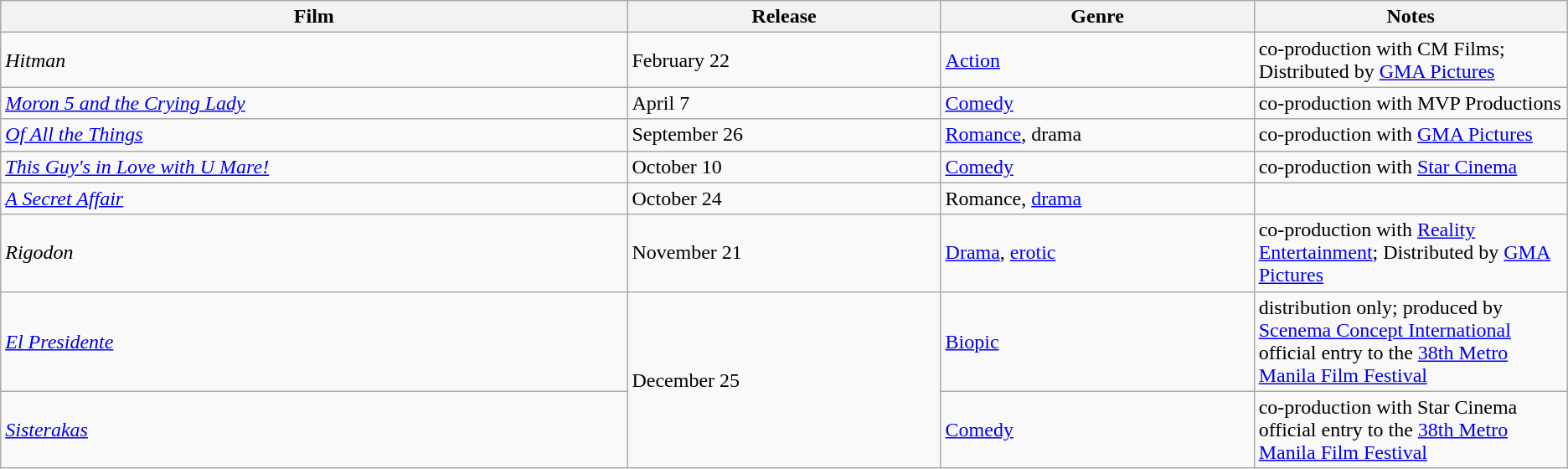<table class="wikitable sortable">
<tr>
<th style="width:30%;">Film</th>
<th style="width:15%;">Release</th>
<th style="width:15%;">Genre</th>
<th style="width:15%;">Notes</th>
</tr>
<tr>
<td><em>Hitman</em></td>
<td>February 22</td>
<td><a href='#'>Action</a></td>
<td>co-production with CM Films; Distributed by <a href='#'>GMA Pictures</a></td>
</tr>
<tr>
<td><em><a href='#'>Moron 5 and the Crying Lady</a></em></td>
<td>April 7</td>
<td><a href='#'>Comedy</a></td>
<td>co-production with MVP Productions</td>
</tr>
<tr>
<td><em><a href='#'>Of All the Things</a></em></td>
<td>September 26</td>
<td><a href='#'>Romance</a>, drama</td>
<td>co-production with <a href='#'>GMA Pictures</a></td>
</tr>
<tr>
<td><em><a href='#'>This Guy's in Love with U Mare!</a></em></td>
<td>October 10</td>
<td><a href='#'>Comedy</a></td>
<td>co-production with <a href='#'>Star Cinema</a></td>
</tr>
<tr>
<td><em><a href='#'>A Secret Affair</a></em></td>
<td>October 24</td>
<td>Romance, <a href='#'>drama</a></td>
<td></td>
</tr>
<tr>
<td><em>Rigodon</em></td>
<td>November 21</td>
<td><a href='#'>Drama</a>, <a href='#'>erotic</a></td>
<td>co-production with <a href='#'>Reality Entertainment</a>; Distributed by <a href='#'>GMA Pictures</a></td>
</tr>
<tr>
<td><em><a href='#'>El Presidente</a></em></td>
<td rowspan= "2">December 25</td>
<td><a href='#'>Biopic</a></td>
<td>distribution only; produced by <a href='#'>Scenema Concept International</a><br>official entry to the <a href='#'>38th Metro Manila Film Festival</a></td>
</tr>
<tr>
<td><em><a href='#'>Sisterakas</a></em></td>
<td><a href='#'>Comedy</a></td>
<td>co-production with Star Cinema<br>official entry to the <a href='#'>38th Metro Manila Film Festival</a></td>
</tr>
</table>
